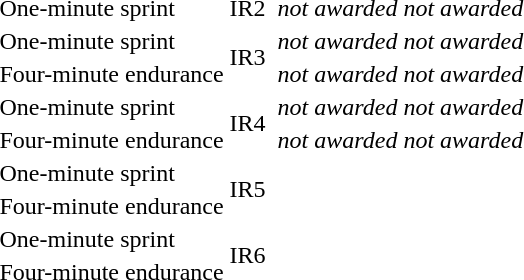<table>
<tr>
<td>One-minute sprint</td>
<td>IR2</td>
<td nowrap></td>
<td><em>not awarded</em></td>
<td><em>not awarded</em></td>
</tr>
<tr>
<td rowspan=2>One-minute sprint</td>
<td rowspan=4>IR3</td>
<td></td>
<td rowspan=2><em>not awarded</em></td>
<td rowspan=2><em>not awarded</em></td>
</tr>
<tr>
<td></td>
</tr>
<tr>
<td rowspan=2>Four-minute endurance</td>
<td></td>
<td rowspan=2><em>not awarded</em></td>
<td rowspan=2><em>not awarded</em></td>
</tr>
<tr>
<td></td>
</tr>
<tr>
<td>One-minute sprint</td>
<td rowspan=2>IR4</td>
<td></td>
<td><em>not awarded</em></td>
<td><em>not awarded</em></td>
</tr>
<tr>
<td>Four-minute endurance</td>
<td></td>
<td><em>not awarded</em></td>
<td><em>not awarded</em></td>
</tr>
<tr>
<td>One-minute sprint</td>
<td rowspan=2>IR5</td>
<td></td>
<td nowrap></td>
<td></td>
</tr>
<tr>
<td>Four-minute endurance</td>
<td></td>
<td></td>
<td></td>
</tr>
<tr>
<td>One-minute sprint</td>
<td rowspan=2>IR6</td>
<td></td>
<td></td>
<td nowrap></td>
</tr>
<tr>
<td>Four-minute endurance</td>
<td></td>
<td></td>
<td></td>
</tr>
</table>
